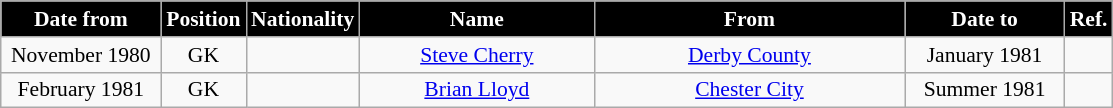<table class="wikitable" style="text-align:center; font-size:90%; ">
<tr>
<th style="background:#000000; color:white; width:100px;">Date from</th>
<th style="background:#000000; color:white; width:50px;">Position</th>
<th style="background:#000000; color:white; width:50px;">Nationality</th>
<th style="background:#000000; color:white; width:150px;">Name</th>
<th style="background:#000000; color:white; width:200px;">From</th>
<th style="background:#000000; color:white; width:100px;">Date to</th>
<th style="background:#000000; color:white; width:25px;">Ref.</th>
</tr>
<tr>
<td>November 1980</td>
<td>GK</td>
<td></td>
<td><a href='#'>Steve Cherry</a></td>
<td><a href='#'>Derby County</a></td>
<td>January 1981</td>
<td></td>
</tr>
<tr>
<td>February 1981</td>
<td>GK</td>
<td></td>
<td><a href='#'>Brian Lloyd</a></td>
<td><a href='#'>Chester City</a></td>
<td>Summer 1981</td>
<td></td>
</tr>
</table>
